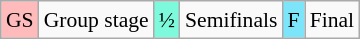<table class="wikitable" style="margin:0.5em auto; font-size:90%; line-height:1.25em;">
<tr>
<td style="background-color:#FFBBBB; text-align:center;">GS</td>
<td>Group stage</td>
<td style="background-color:#7DFADB; text-align:center;">½</td>
<td>Semifinals</td>
<td style="background-color:#7DE5FA; text-align:center;">F</td>
<td>Final</td>
</tr>
</table>
